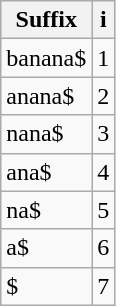<table class="wikitable">
<tr>
<th align="left">Suffix</th>
<th align="left">i</th>
</tr>
<tr class="odd">
<td align="left">banana$</td>
<td align="left">1</td>
</tr>
<tr class="even">
<td align="left">anana$</td>
<td align="left">2</td>
</tr>
<tr class="odd">
<td align="left">nana$</td>
<td align="left">3</td>
</tr>
<tr class="even">
<td align="left">ana$</td>
<td align="left">4</td>
</tr>
<tr class="odd">
<td align="left">na$</td>
<td align="left">5</td>
</tr>
<tr class="even">
<td align="left">a$</td>
<td align="left">6</td>
</tr>
<tr class="odd">
<td align="left">$</td>
<td align="left">7</td>
</tr>
</table>
